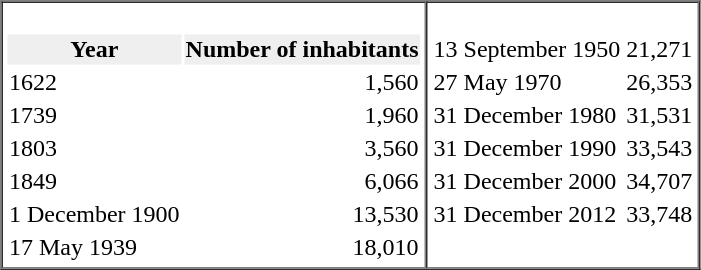<table border="1" cellspacing="0">
<tr>
<td valign="top"><br><table>
<tr style="background:#efefef;">
<th>Year</th>
<th>Number of inhabitants</th>
</tr>
<tr>
<td>1622</td>
<td style="text-align:right;">1,560</td>
</tr>
<tr>
<td>1739</td>
<td style="text-align:right;">1,960</td>
</tr>
<tr>
<td>1803</td>
<td style="text-align:right;">3,560</td>
</tr>
<tr>
<td>1849</td>
<td style="text-align:right;">6,066</td>
</tr>
<tr>
<td>1 December 1900</td>
<td style="text-align:right;">13,530</td>
</tr>
<tr>
<td>17 May 1939</td>
<td style="text-align:right;">18,010</td>
</tr>
</table>
</td>
<td valign="top"><br><table>
<tr>
<td>13 September 1950</td>
<td style="text-align:right;">21,271</td>
</tr>
<tr>
<td>27 May 1970</td>
<td style="text-align:right;">26,353</td>
</tr>
<tr>
<td>31 December 1980</td>
<td style="text-align:right;">31,531</td>
</tr>
<tr>
<td>31 December 1990</td>
<td style="text-align:right;">33,543</td>
</tr>
<tr>
<td>31 December 2000</td>
<td style="text-align:right;">34,707</td>
</tr>
<tr>
<td>31 December 2012</td>
<td style="text-align:right;">33,748</td>
</tr>
</table>
</td>
</tr>
</table>
